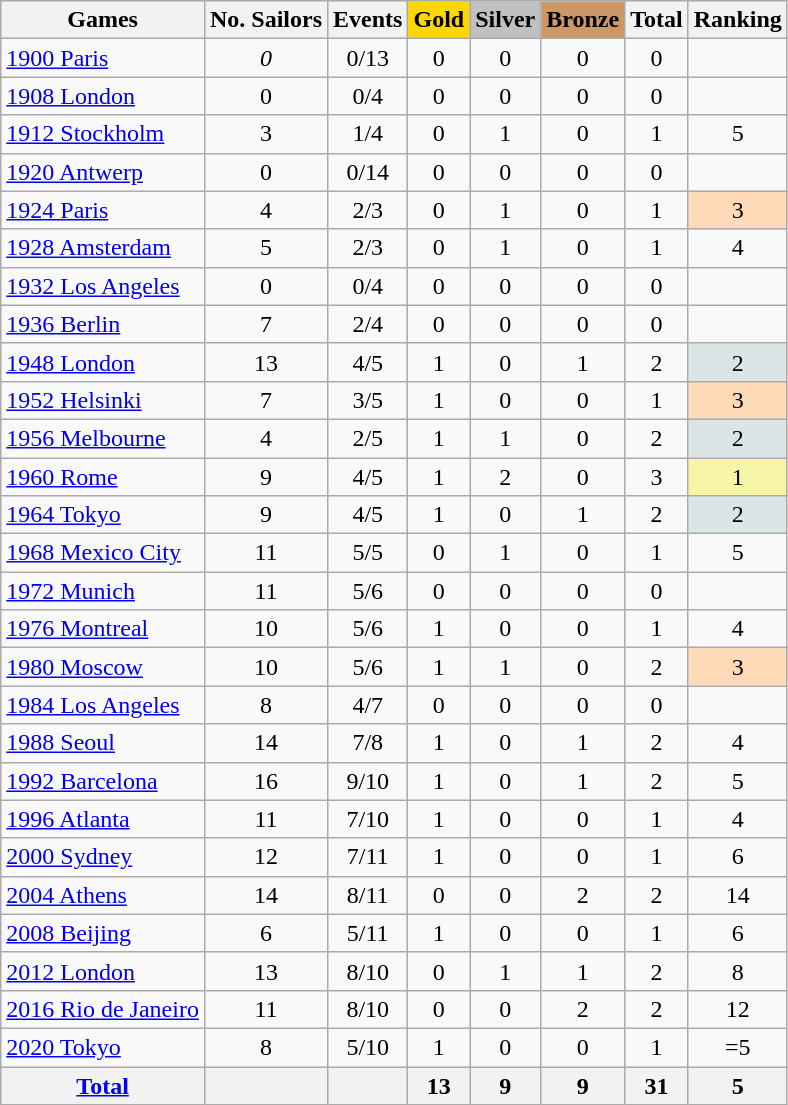<table class="wikitable sortable" style="text-align:center">
<tr>
<th>Games</th>
<th>No. Sailors</th>
<th>Events</th>
<th style="background-color:gold;">Gold</th>
<th style="background-color:silver;">Silver</th>
<th style="background-color:#c96;">Bronze</th>
<th>Total</th>
<th>Ranking</th>
</tr>
<tr>
<td align=left><a href='#'>1900 Paris</a></td>
<td><em>0</em></td>
<td>0/13</td>
<td>0</td>
<td>0</td>
<td>0</td>
<td>0</td>
<td></td>
</tr>
<tr>
<td align=left><a href='#'>1908 London</a></td>
<td>0</td>
<td>0/4</td>
<td>0</td>
<td>0</td>
<td>0</td>
<td>0</td>
<td></td>
</tr>
<tr>
<td align=left><a href='#'>1912 Stockholm</a></td>
<td>3</td>
<td>1/4</td>
<td>0</td>
<td>1</td>
<td>0</td>
<td>1</td>
<td>5</td>
</tr>
<tr>
<td align=left><a href='#'>1920 Antwerp</a></td>
<td>0</td>
<td>0/14</td>
<td>0</td>
<td>0</td>
<td>0</td>
<td>0</td>
<td></td>
</tr>
<tr>
<td align=left><a href='#'>1924 Paris</a></td>
<td>4</td>
<td>2/3</td>
<td>0</td>
<td>1</td>
<td>0</td>
<td>1</td>
<td bgcolor=ffdab9>3</td>
</tr>
<tr>
<td align=left><a href='#'>1928 Amsterdam</a></td>
<td>5</td>
<td>2/3</td>
<td>0</td>
<td>1</td>
<td>0</td>
<td>1</td>
<td>4</td>
</tr>
<tr>
<td align=left><a href='#'>1932 Los Angeles</a></td>
<td>0</td>
<td>0/4</td>
<td>0</td>
<td>0</td>
<td>0</td>
<td>0</td>
<td></td>
</tr>
<tr>
<td align=left><a href='#'>1936 Berlin</a></td>
<td>7</td>
<td>2/4</td>
<td>0</td>
<td>0</td>
<td>0</td>
<td>0</td>
<td></td>
</tr>
<tr>
<td align=left><a href='#'>1948 London</a></td>
<td>13</td>
<td>4/5</td>
<td>1</td>
<td>0</td>
<td>1</td>
<td>2</td>
<td bgcolor=dce5e5>2</td>
</tr>
<tr>
<td align=left><a href='#'>1952 Helsinki</a></td>
<td>7</td>
<td>3/5</td>
<td>1</td>
<td>0</td>
<td>0</td>
<td>1</td>
<td bgcolor=ffdab9>3</td>
</tr>
<tr>
<td align=left><a href='#'>1956 Melbourne</a></td>
<td>4</td>
<td>2/5</td>
<td>1</td>
<td>1</td>
<td>0</td>
<td>2</td>
<td bgcolor=dce5e5>2</td>
</tr>
<tr>
<td align=left><a href='#'>1960 Rome</a></td>
<td>9</td>
<td>4/5</td>
<td>1</td>
<td>2</td>
<td>0</td>
<td>3</td>
<td bgcolor=F7F6A8>1</td>
</tr>
<tr>
<td align=left><a href='#'>1964 Tokyo</a></td>
<td>9</td>
<td>4/5</td>
<td>1</td>
<td>0</td>
<td>1</td>
<td>2</td>
<td bgcolor=dce5e5>2</td>
</tr>
<tr>
<td align=left><a href='#'>1968 Mexico City</a></td>
<td>11</td>
<td>5/5</td>
<td>0</td>
<td>1</td>
<td>0</td>
<td>1</td>
<td>5</td>
</tr>
<tr>
<td align=left><a href='#'>1972 Munich</a></td>
<td>11</td>
<td>5/6</td>
<td>0</td>
<td>0</td>
<td>0</td>
<td>0</td>
<td></td>
</tr>
<tr>
<td align=left><a href='#'>1976 Montreal</a></td>
<td>10</td>
<td>5/6</td>
<td>1</td>
<td>0</td>
<td>0</td>
<td>1</td>
<td>4</td>
</tr>
<tr>
<td align=left><a href='#'>1980 Moscow</a></td>
<td>10</td>
<td>5/6</td>
<td>1</td>
<td>1</td>
<td>0</td>
<td>2</td>
<td bgcolor=ffdab9>3</td>
</tr>
<tr>
<td align=left><a href='#'>1984 Los Angeles</a></td>
<td>8</td>
<td>4/7</td>
<td>0</td>
<td>0</td>
<td>0</td>
<td>0</td>
<td></td>
</tr>
<tr>
<td align=left><a href='#'>1988 Seoul</a></td>
<td>14</td>
<td>7/8</td>
<td>1</td>
<td>0</td>
<td>1</td>
<td>2</td>
<td>4</td>
</tr>
<tr>
<td align=left><a href='#'>1992 Barcelona</a></td>
<td>16</td>
<td>9/10</td>
<td>1</td>
<td>0</td>
<td>1</td>
<td>2</td>
<td>5</td>
</tr>
<tr>
<td align=left><a href='#'>1996 Atlanta</a></td>
<td>11</td>
<td>7/10</td>
<td>1</td>
<td>0</td>
<td>0</td>
<td>1</td>
<td>4</td>
</tr>
<tr>
<td align=left><a href='#'>2000 Sydney</a></td>
<td>12</td>
<td>7/11</td>
<td>1</td>
<td>0</td>
<td>0</td>
<td>1</td>
<td>6</td>
</tr>
<tr>
<td align=left><a href='#'>2004 Athens</a></td>
<td>14</td>
<td>8/11</td>
<td>0</td>
<td>0</td>
<td>2</td>
<td>2</td>
<td>14</td>
</tr>
<tr>
<td align=left><a href='#'>2008 Beijing</a></td>
<td>6</td>
<td>5/11</td>
<td>1</td>
<td>0</td>
<td>0</td>
<td>1</td>
<td>6</td>
</tr>
<tr>
<td align=left><a href='#'>2012 London</a></td>
<td>13</td>
<td>8/10</td>
<td>0</td>
<td>1</td>
<td>1</td>
<td>2</td>
<td>8</td>
</tr>
<tr>
<td align=left><a href='#'>2016 Rio de Janeiro</a></td>
<td>11</td>
<td>8/10</td>
<td>0</td>
<td>0</td>
<td>2</td>
<td>2</td>
<td>12</td>
</tr>
<tr>
<td align=left><a href='#'>2020 Tokyo</a></td>
<td>8</td>
<td>5/10</td>
<td>1</td>
<td>0</td>
<td>0</td>
<td>1</td>
<td>=5</td>
</tr>
<tr>
<th align=left><a href='#'>Total</a></th>
<th></th>
<th></th>
<th>13</th>
<th>9</th>
<th>9</th>
<th>31</th>
<th>5</th>
</tr>
</table>
